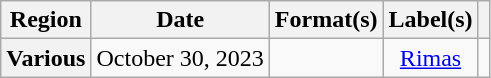<table class="wikitable plainrowheaders" style="text-align:center;">
<tr>
<th scope="col">Region</th>
<th scope="col">Date</th>
<th scope="col">Format(s)</th>
<th scope="col">Label(s)</th>
<th scope="col"></th>
</tr>
<tr>
<th scope="row">Various</th>
<td>October 30, 2023</td>
<td></td>
<td><a href='#'>Rimas</a></td>
<td style="text-align:center"></td>
</tr>
</table>
